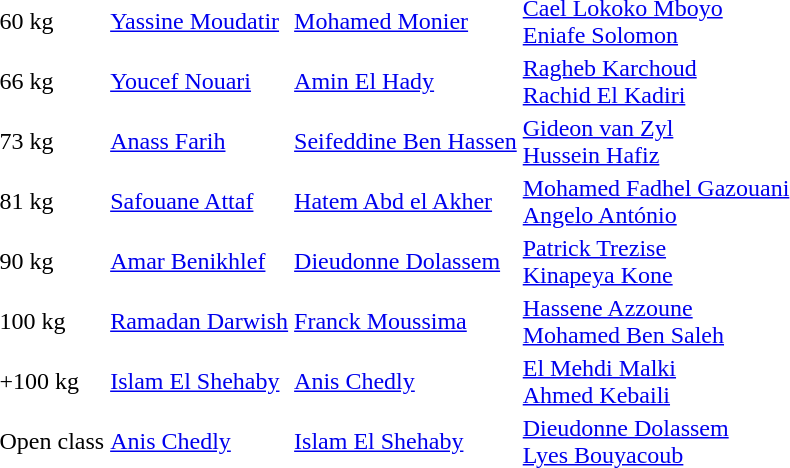<table>
<tr>
<td>60 kg</td>
<td> <a href='#'>Yassine Moudatir</a></td>
<td> <a href='#'>Mohamed Monier</a></td>
<td> <a href='#'>Cael Lokoko Mboyo</a> <br>  <a href='#'>Eniafe Solomon</a></td>
</tr>
<tr>
<td>66 kg</td>
<td> <a href='#'>Youcef Nouari</a></td>
<td> <a href='#'>Amin El Hady</a></td>
<td> <a href='#'>Ragheb Karchoud</a> <br>  <a href='#'>Rachid El Kadiri</a></td>
</tr>
<tr>
<td>73 kg</td>
<td> <a href='#'>Anass Farih</a></td>
<td> <a href='#'>Seifeddine Ben Hassen</a></td>
<td> <a href='#'>Gideon van Zyl</a> <br>  <a href='#'>Hussein Hafiz</a></td>
</tr>
<tr>
<td>81 kg</td>
<td> <a href='#'>Safouane Attaf</a></td>
<td> <a href='#'>Hatem Abd el Akher</a></td>
<td> <a href='#'>Mohamed Fadhel Gazouani</a> <br>  <a href='#'>Angelo António</a></td>
</tr>
<tr>
<td>90 kg</td>
<td> <a href='#'>Amar Benikhlef</a></td>
<td> <a href='#'>Dieudonne Dolassem</a></td>
<td> <a href='#'>Patrick Trezise</a> <br>  <a href='#'>Kinapeya Kone</a></td>
</tr>
<tr>
<td>100 kg</td>
<td> <a href='#'>Ramadan Darwish</a></td>
<td> <a href='#'>Franck Moussima</a></td>
<td> <a href='#'>Hassene Azzoune</a> <br>  <a href='#'>Mohamed Ben Saleh</a></td>
</tr>
<tr>
<td>+100 kg</td>
<td> <a href='#'>Islam El Shehaby</a></td>
<td> <a href='#'>Anis Chedly</a></td>
<td> <a href='#'>El Mehdi Malki</a> <br>  <a href='#'>Ahmed Kebaili</a></td>
</tr>
<tr>
<td>Open class</td>
<td> <a href='#'>Anis Chedly</a></td>
<td> <a href='#'>Islam El Shehaby</a></td>
<td> <a href='#'>Dieudonne Dolassem</a> <br>  <a href='#'>Lyes Bouyacoub</a></td>
</tr>
</table>
